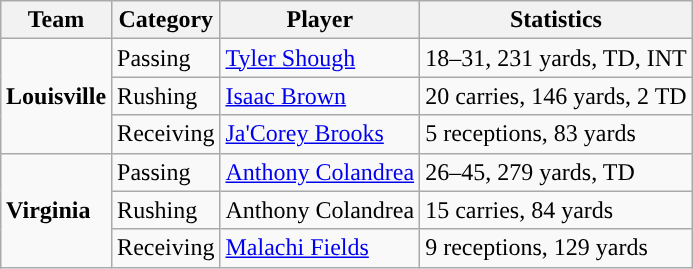<table class="wikitable" style="float: right;">
<tr>
<th>Team</th>
<th>Category</th>
<th>Player</th>
<th>Statistics</th>
</tr>
<tr>
<td rowspan=3><strong>Louisville</strong></td>
<td>Passing</td>
<td><a href='#'>Tyler Shough</a></td>
<td>18–31, 231 yards, TD, INT</td>
</tr>
<tr>
<td>Rushing</td>
<td><a href='#'>Isaac Brown</a></td>
<td>20 carries, 146 yards, 2 TD</td>
</tr>
<tr>
<td>Receiving</td>
<td><a href='#'>Ja'Corey Brooks</a></td>
<td>5 receptions, 83 yards</td>
</tr>
<tr>
<td rowspan=3><strong>Virginia</strong></td>
<td>Passing</td>
<td><a href='#'>Anthony Colandrea</a></td>
<td>26–45, 279 yards, TD</td>
</tr>
<tr>
<td>Rushing</td>
<td>Anthony Colandrea</td>
<td>15 carries, 84 yards</td>
</tr>
<tr>
<td>Receiving</td>
<td><a href='#'>Malachi Fields</a></td>
<td>9 receptions, 129 yards</td>
</tr>
</table>
